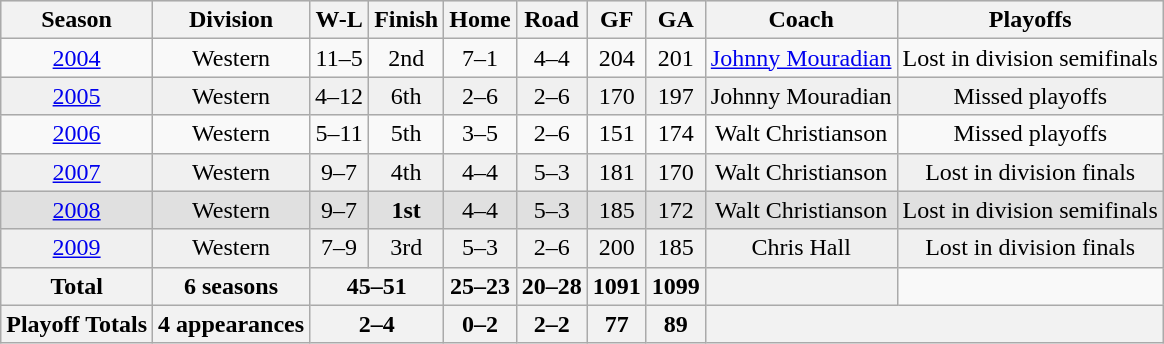<table class="wikitable">
<tr align="center" bgcolor="#e0e0e0">
<th>Season</th>
<th>Division</th>
<th>W-L</th>
<th>Finish</th>
<th>Home</th>
<th>Road</th>
<th>GF</th>
<th>GA</th>
<th>Coach</th>
<th>Playoffs</th>
</tr>
<tr align="center">
<td><a href='#'>2004</a></td>
<td>Western</td>
<td>11–5</td>
<td>2nd</td>
<td>7–1</td>
<td>4–4</td>
<td>204</td>
<td>201</td>
<td><a href='#'>Johnny Mouradian</a></td>
<td>Lost in division semifinals</td>
</tr>
<tr align="center" bgcolor="#f0f0f0">
<td><a href='#'>2005</a></td>
<td>Western</td>
<td>4–12</td>
<td>6th</td>
<td>2–6</td>
<td>2–6</td>
<td>170</td>
<td>197</td>
<td>Johnny Mouradian</td>
<td>Missed playoffs</td>
</tr>
<tr align="center">
<td><a href='#'>2006</a></td>
<td>Western</td>
<td>5–11</td>
<td>5th</td>
<td>3–5</td>
<td>2–6</td>
<td>151</td>
<td>174</td>
<td>Walt Christianson</td>
<td>Missed playoffs</td>
</tr>
<tr align="center" bgcolor="#f0f0f0">
<td><a href='#'>2007</a></td>
<td>Western</td>
<td>9–7</td>
<td>4th</td>
<td>4–4</td>
<td>5–3</td>
<td>181</td>
<td>170</td>
<td>Walt Christianson</td>
<td>Lost in division finals</td>
</tr>
<tr align="center" bgcolor="#e0e0e0">
<td><a href='#'>2008</a></td>
<td>Western</td>
<td>9–7</td>
<td><strong>1st</strong></td>
<td>4–4</td>
<td>5–3</td>
<td>185</td>
<td>172</td>
<td>Walt Christianson</td>
<td>Lost in division semifinals</td>
</tr>
<tr align="center" bgcolor="#f0f0f0">
<td><a href='#'>2009</a></td>
<td>Western</td>
<td>7–9</td>
<td>3rd</td>
<td>5–3</td>
<td>2–6</td>
<td>200</td>
<td>185</td>
<td>Chris Hall</td>
<td>Lost in division finals</td>
</tr>
<tr align="center">
<th>Total</th>
<th>6 seasons</th>
<th colspan="2">45–51</th>
<th>25–23</th>
<th>20–28</th>
<th>1091</th>
<th>1099</th>
<th></th>
</tr>
<tr align="center">
<th>Playoff Totals</th>
<th>4 appearances</th>
<th colspan="2">2–4</th>
<th>0–2</th>
<th>2–2</th>
<th>77</th>
<th>89</th>
<th colspan="2"></th>
</tr>
</table>
